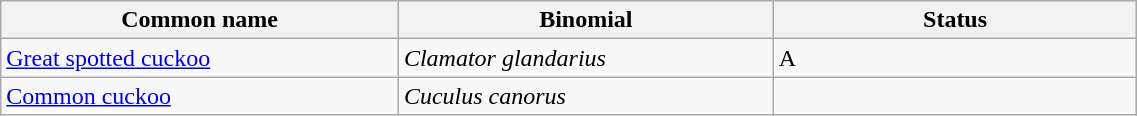<table width=60% class="wikitable">
<tr>
<th width=35%>Common name</th>
<th width=33%>Binomial</th>
<th width=32%>Status</th>
</tr>
<tr>
<td><a href='#'>Great spotted cuckoo</a></td>
<td><em>Clamator glandarius</em></td>
<td>A</td>
</tr>
<tr>
<td><a href='#'>Common cuckoo</a></td>
<td><em>Cuculus canorus</em></td>
<td></td>
</tr>
</table>
